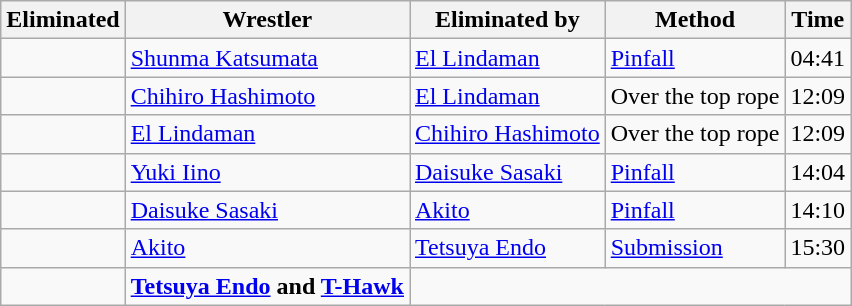<table class="wikitable sortable">
<tr>
<th>Eliminated</th>
<th>Wrestler</th>
<th>Eliminated by</th>
<th>Method</th>
<th>Time</th>
</tr>
<tr>
<td></td>
<td><a href='#'>Shunma Katsumata</a></td>
<td><a href='#'>El Lindaman</a></td>
<td><a href='#'>Pinfall</a></td>
<td>04:41</td>
</tr>
<tr>
<td></td>
<td><a href='#'>Chihiro Hashimoto</a></td>
<td><a href='#'>El Lindaman</a></td>
<td>Over the top rope</td>
<td>12:09</td>
</tr>
<tr>
<td></td>
<td><a href='#'>El Lindaman</a></td>
<td><a href='#'>Chihiro Hashimoto</a></td>
<td>Over the top rope</td>
<td>12:09</td>
</tr>
<tr>
<td></td>
<td><a href='#'>Yuki Iino</a></td>
<td><a href='#'>Daisuke Sasaki</a></td>
<td><a href='#'>Pinfall</a></td>
<td>14:04</td>
</tr>
<tr>
<td></td>
<td><a href='#'>Daisuke Sasaki</a></td>
<td><a href='#'>Akito</a></td>
<td><a href='#'>Pinfall</a></td>
<td>14:10</td>
</tr>
<tr>
<td></td>
<td><a href='#'>Akito</a></td>
<td><a href='#'>Tetsuya Endo</a></td>
<td><a href='#'>Submission</a></td>
<td>15:30</td>
</tr>
<tr>
<td></td>
<td><strong><a href='#'>Tetsuya Endo</a> and <a href='#'>T-Hawk</a></strong></td>
<td colspan=3></td>
</tr>
</table>
